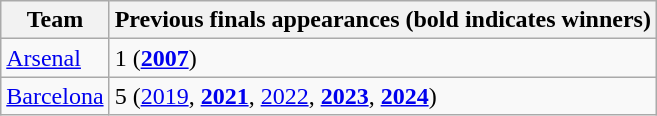<table class="wikitable">
<tr>
<th>Team</th>
<th>Previous finals appearances (bold indicates winners)</th>
</tr>
<tr>
<td> <a href='#'>Arsenal</a></td>
<td>1 (<strong><a href='#'>2007</a></strong>)</td>
</tr>
<tr>
<td> <a href='#'>Barcelona</a></td>
<td>5 (<a href='#'>2019</a>, <strong><a href='#'>2021</a></strong>, <a href='#'>2022</a>, <strong><a href='#'>2023</a></strong>, <strong><a href='#'>2024</a></strong>)</td>
</tr>
</table>
